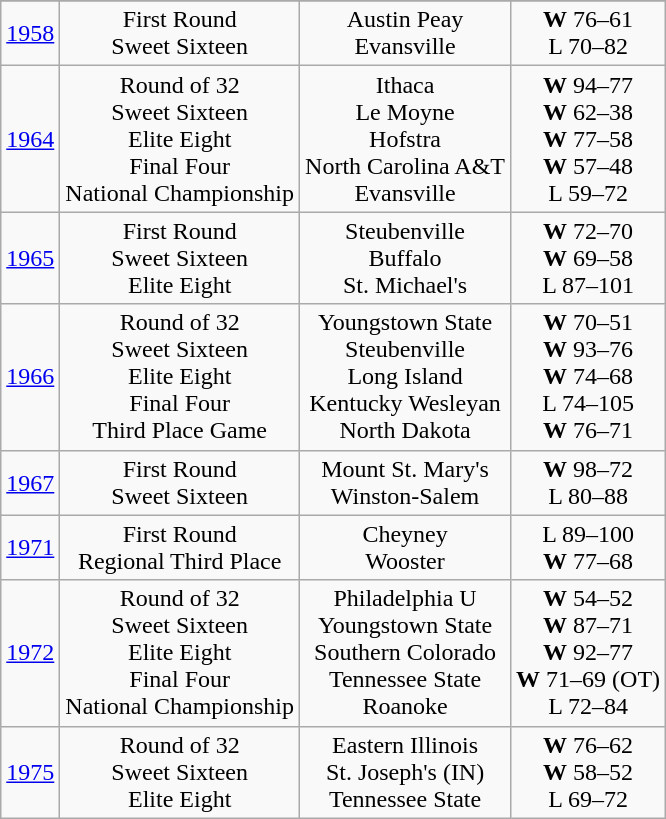<table class="wikitable" style="text-align:center">
<tr>
</tr>
<tr align="center">
<td><a href='#'>1958</a></td>
<td>First Round<br>Sweet Sixteen</td>
<td>Austin Peay<br>Evansville</td>
<td><strong>W</strong> 76–61<br>L 70–82</td>
</tr>
<tr align="center">
<td><a href='#'>1964</a></td>
<td>Round of 32<br>Sweet Sixteen<br>Elite Eight<br>Final Four<br>National Championship</td>
<td>Ithaca<br>Le Moyne<br>Hofstra<br>North Carolina A&T<br>Evansville</td>
<td><strong>W</strong> 94–77<br><strong>W</strong> 62–38<br><strong>W</strong> 77–58<br><strong>W</strong> 57–48<br>L 59–72</td>
</tr>
<tr align="center">
<td><a href='#'>1965</a></td>
<td>First Round<br>Sweet Sixteen<br>Elite Eight</td>
<td>Steubenville<br>Buffalo<br>St. Michael's</td>
<td><strong>W</strong> 72–70<br><strong>W</strong> 69–58<br>L 87–101</td>
</tr>
<tr align="center">
<td><a href='#'>1966</a></td>
<td>Round of 32<br>Sweet Sixteen<br>Elite Eight<br>Final Four<br>Third Place Game</td>
<td>Youngstown State<br>Steubenville<br>Long Island<br>Kentucky Wesleyan<br>North Dakota</td>
<td><strong>W</strong> 70–51<br><strong>W</strong> 93–76<br><strong>W</strong> 74–68<br>L 74–105<br><strong>W</strong> 76–71</td>
</tr>
<tr align="center">
<td><a href='#'>1967</a></td>
<td>First Round<br>Sweet Sixteen</td>
<td>Mount St. Mary's<br>Winston-Salem</td>
<td><strong>W</strong> 98–72<br>L 80–88</td>
</tr>
<tr align="center">
<td><a href='#'>1971</a></td>
<td>First Round<br>Regional Third Place</td>
<td>Cheyney<br>Wooster</td>
<td>L 89–100<br><strong>W</strong> 77–68</td>
</tr>
<tr align="center">
<td><a href='#'>1972</a></td>
<td>Round of 32<br>Sweet Sixteen<br>Elite Eight<br>Final Four<br>National Championship</td>
<td>Philadelphia U<br>Youngstown State<br>Southern Colorado<br>Tennessee State<br>Roanoke</td>
<td><strong>W</strong> 54–52<br><strong>W</strong> 87–71<br><strong>W</strong> 92–77<br><strong>W</strong> 71–69 (OT)<br>L 72–84</td>
</tr>
<tr align="center">
<td><a href='#'>1975</a></td>
<td>Round of 32<br>Sweet Sixteen<br>Elite Eight</td>
<td>Eastern Illinois<br>St. Joseph's (IN)<br>Tennessee State</td>
<td><strong>W</strong> 76–62<br><strong>W</strong> 58–52<br>L 69–72</td>
</tr>
</table>
